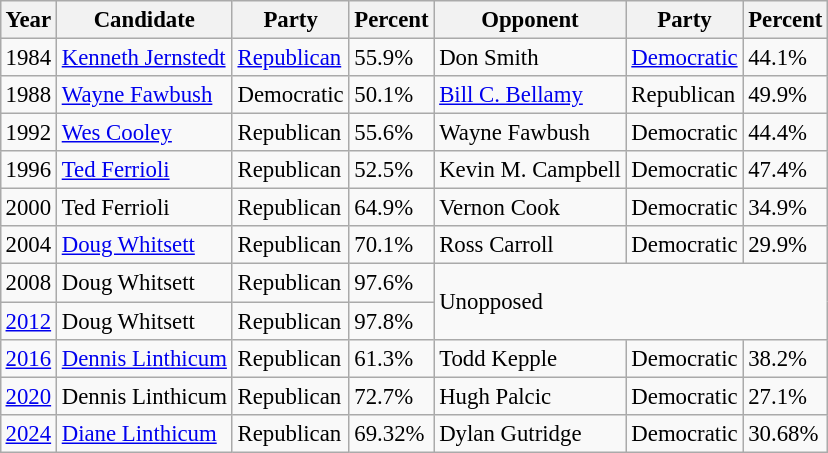<table class="wikitable" style="margin:0.5em auto; font-size:95%;">
<tr>
<th>Year</th>
<th>Candidate</th>
<th>Party</th>
<th>Percent</th>
<th>Opponent</th>
<th>Party</th>
<th>Percent</th>
</tr>
<tr>
<td>1984</td>
<td><a href='#'>Kenneth Jernstedt</a></td>
<td><a href='#'>Republican</a></td>
<td>55.9%</td>
<td>Don Smith</td>
<td><a href='#'>Democratic</a></td>
<td>44.1%</td>
</tr>
<tr>
<td>1988</td>
<td><a href='#'>Wayne Fawbush</a></td>
<td>Democratic</td>
<td>50.1%</td>
<td><a href='#'>Bill C. Bellamy</a></td>
<td>Republican</td>
<td>49.9%</td>
</tr>
<tr>
<td>1992</td>
<td><a href='#'>Wes Cooley</a></td>
<td>Republican</td>
<td>55.6%</td>
<td>Wayne Fawbush</td>
<td>Democratic</td>
<td>44.4%</td>
</tr>
<tr>
<td>1996</td>
<td><a href='#'>Ted Ferrioli</a></td>
<td>Republican</td>
<td>52.5%</td>
<td>Kevin M. Campbell</td>
<td>Democratic</td>
<td>47.4%</td>
</tr>
<tr>
<td>2000</td>
<td>Ted Ferrioli</td>
<td>Republican</td>
<td>64.9%</td>
<td>Vernon Cook</td>
<td>Democratic</td>
<td>34.9%</td>
</tr>
<tr>
<td>2004</td>
<td><a href='#'>Doug Whitsett</a></td>
<td>Republican</td>
<td>70.1%</td>
<td>Ross Carroll</td>
<td>Democratic</td>
<td>29.9%</td>
</tr>
<tr>
<td>2008</td>
<td>Doug Whitsett</td>
<td>Republican</td>
<td>97.6%</td>
<td colspan=3 rowspan=2>Unopposed</td>
</tr>
<tr>
<td><a href='#'>2012</a></td>
<td>Doug Whitsett</td>
<td>Republican</td>
<td>97.8%</td>
</tr>
<tr>
<td><a href='#'>2016</a></td>
<td><a href='#'>Dennis Linthicum</a></td>
<td>Republican</td>
<td>61.3%</td>
<td>Todd Kepple</td>
<td>Democratic</td>
<td>38.2%</td>
</tr>
<tr>
<td><a href='#'>2020</a></td>
<td>Dennis Linthicum</td>
<td>Republican</td>
<td>72.7%</td>
<td>Hugh Palcic</td>
<td>Democratic</td>
<td>27.1%</td>
</tr>
<tr>
<td><a href='#'>2024</a></td>
<td><a href='#'>Diane Linthicum</a></td>
<td>Republican</td>
<td>69.32%</td>
<td>Dylan Gutridge</td>
<td>Democratic</td>
<td>30.68%</td>
</tr>
</table>
